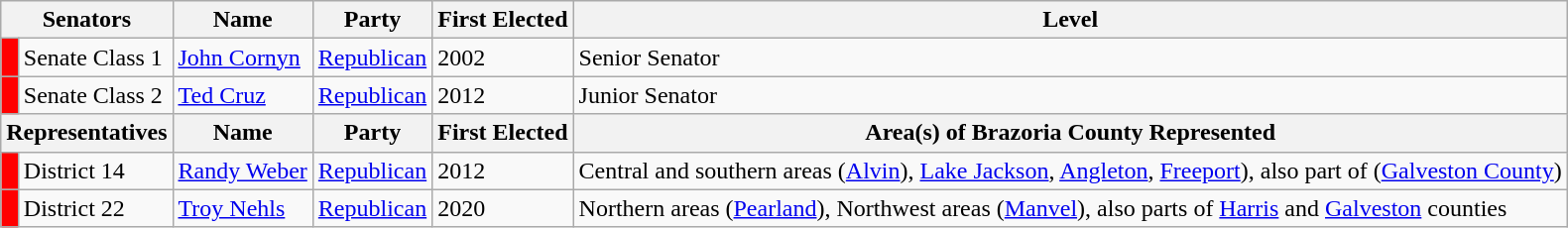<table class=wikitable>
<tr>
<th colspan=2 align=center valign=bottom><strong>Senators</strong></th>
<th align=center valign=bottom><strong>Name</strong></th>
<th align=center valign=bottom><strong>Party</strong></th>
<th align=center valign=bottom><strong>First Elected</strong></th>
<th align=center valign=bottom><strong>Level</strong></th>
</tr>
<tr>
<td bgcolor="red"> </td>
<td>Senate Class 1</td>
<td><a href='#'>John Cornyn</a></td>
<td><a href='#'>Republican</a></td>
<td>2002</td>
<td>Senior Senator</td>
</tr>
<tr>
<td bgcolor="red"> </td>
<td>Senate Class 2</td>
<td><a href='#'>Ted Cruz</a></td>
<td><a href='#'>Republican</a></td>
<td>2012</td>
<td>Junior Senator</td>
</tr>
<tr>
<th colspan=2 align=center valign=bottom><strong>Representatives</strong></th>
<th align=center valign=bottom><strong>Name</strong></th>
<th align=center valign=bottom><strong>Party</strong></th>
<th align=center valign=bottom><strong>First Elected</strong></th>
<th align=center valign=bottom><strong>Area(s) of Brazoria County Represented</strong></th>
</tr>
<tr>
<td bgcolor="red"> </td>
<td>District 14</td>
<td><a href='#'>Randy Weber</a></td>
<td><a href='#'>Republican</a></td>
<td>2012</td>
<td>Central and southern areas (<a href='#'>Alvin</a>), <a href='#'>Lake Jackson</a>, <a href='#'>Angleton</a>, <a href='#'>Freeport</a>), also part of (<a href='#'>Galveston County</a>)</td>
</tr>
<tr>
<td bgcolor="red"> </td>
<td>District 22</td>
<td><a href='#'>Troy Nehls</a></td>
<td><a href='#'>Republican</a></td>
<td>2020</td>
<td>Northern areas (<a href='#'>Pearland</a>), Northwest areas (<a href='#'>Manvel</a>), also parts of <a href='#'>Harris</a> and <a href='#'>Galveston</a> counties</td>
</tr>
</table>
